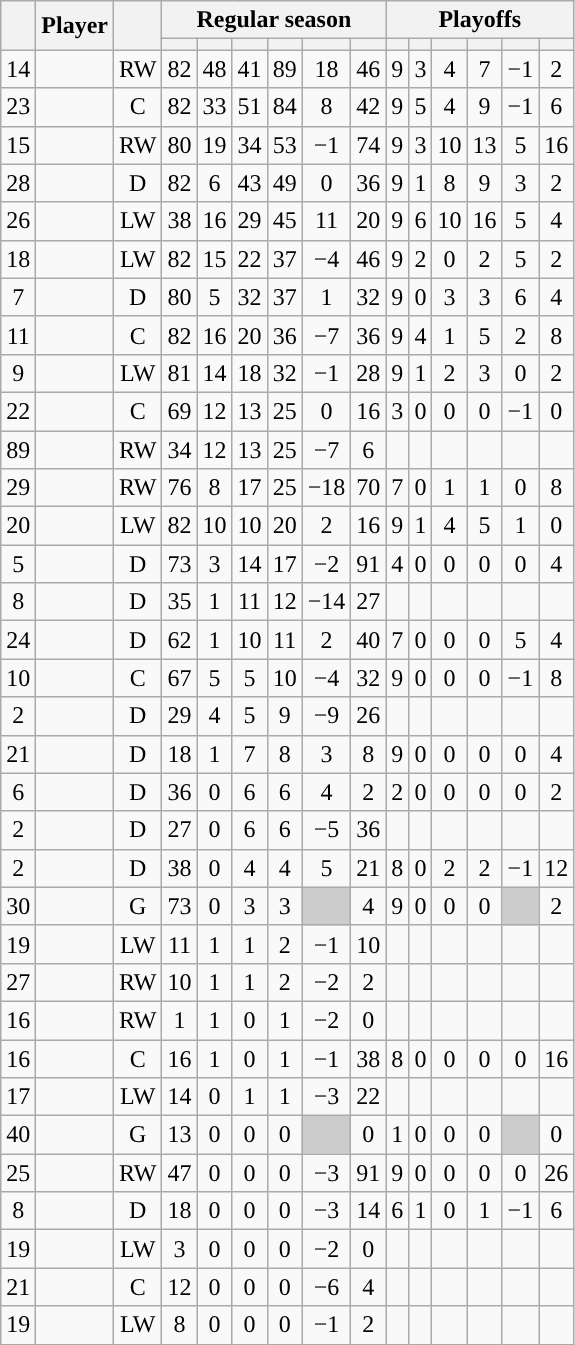<table class="wikitable sortable plainrowheaders" style="text-align:center;">
<tr>
<th scope="col" data-sort-type="number" rowspan="2"></th>
<th scope="col" rowspan="2">Player</th>
<th scope="col" rowspan="2"></th>
<th scope=colgroup colspan=6>Regular season</th>
<th scope=colgroup colspan=6>Playoffs</th>
</tr>
<tr>
<th scope="col" data-sort-type="number"></th>
<th scope="col" data-sort-type="number"></th>
<th scope="col" data-sort-type="number"></th>
<th scope="col" data-sort-type="number"></th>
<th scope="col" data-sort-type="number"></th>
<th scope="col" data-sort-type="number"></th>
<th scope="col" data-sort-type="number"></th>
<th scope="col" data-sort-type="number"></th>
<th scope="col" data-sort-type="number"></th>
<th scope="col" data-sort-type="number"></th>
<th scope="col" data-sort-type="number"></th>
<th scope="col" data-sort-type="number"></th>
</tr>
<tr>
<td scope="row">14</td>
<td align="left"></td>
<td>RW</td>
<td>82</td>
<td>48</td>
<td>41</td>
<td>89</td>
<td>18</td>
<td>46</td>
<td>9</td>
<td>3</td>
<td>4</td>
<td>7</td>
<td>−1</td>
<td>2</td>
</tr>
<tr>
<td scope="row">23</td>
<td align="left"></td>
<td>C</td>
<td>82</td>
<td>33</td>
<td>51</td>
<td>84</td>
<td>8</td>
<td>42</td>
<td>9</td>
<td>5</td>
<td>4</td>
<td>9</td>
<td>−1</td>
<td>6</td>
</tr>
<tr>
<td scope="row">15</td>
<td align="left"></td>
<td>RW</td>
<td>80</td>
<td>19</td>
<td>34</td>
<td>53</td>
<td>−1</td>
<td>74</td>
<td>9</td>
<td>3</td>
<td>10</td>
<td>13</td>
<td>5</td>
<td>16</td>
</tr>
<tr>
<td scope="row">28</td>
<td align="left"></td>
<td>D</td>
<td>82</td>
<td>6</td>
<td>43</td>
<td>49</td>
<td>0</td>
<td>36</td>
<td>9</td>
<td>1</td>
<td>8</td>
<td>9</td>
<td>3</td>
<td>2</td>
</tr>
<tr>
<td scope="row">26</td>
<td align="left"></td>
<td>LW</td>
<td>38</td>
<td>16</td>
<td>29</td>
<td>45</td>
<td>11</td>
<td>20</td>
<td>9</td>
<td>6</td>
<td>10</td>
<td>16</td>
<td>5</td>
<td>4</td>
</tr>
<tr>
<td scope="row">18</td>
<td align="left"></td>
<td>LW</td>
<td>82</td>
<td>15</td>
<td>22</td>
<td>37</td>
<td>−4</td>
<td>46</td>
<td>9</td>
<td>2</td>
<td>0</td>
<td>2</td>
<td>5</td>
<td>2</td>
</tr>
<tr>
<td scope="row">7</td>
<td align="left"></td>
<td>D</td>
<td>80</td>
<td>5</td>
<td>32</td>
<td>37</td>
<td>1</td>
<td>32</td>
<td>9</td>
<td>0</td>
<td>3</td>
<td>3</td>
<td>6</td>
<td>4</td>
</tr>
<tr>
<td scope="row">11</td>
<td align="left"></td>
<td>C</td>
<td>82</td>
<td>16</td>
<td>20</td>
<td>36</td>
<td>−7</td>
<td>36</td>
<td>9</td>
<td>4</td>
<td>1</td>
<td>5</td>
<td>2</td>
<td>8</td>
</tr>
<tr>
<td scope="row">9</td>
<td align="left"></td>
<td>LW</td>
<td>81</td>
<td>14</td>
<td>18</td>
<td>32</td>
<td>−1</td>
<td>28</td>
<td>9</td>
<td>1</td>
<td>2</td>
<td>3</td>
<td>0</td>
<td>2</td>
</tr>
<tr>
<td scope="row">22</td>
<td align="left"></td>
<td>C</td>
<td>69</td>
<td>12</td>
<td>13</td>
<td>25</td>
<td>0</td>
<td>16</td>
<td>3</td>
<td>0</td>
<td>0</td>
<td>0</td>
<td>−1</td>
<td>0</td>
</tr>
<tr>
<td scope="row">89</td>
<td align="left"></td>
<td>RW</td>
<td>34</td>
<td>12</td>
<td>13</td>
<td>25</td>
<td>−7</td>
<td>6</td>
<td></td>
<td></td>
<td></td>
<td></td>
<td></td>
<td></td>
</tr>
<tr>
<td scope="row">29</td>
<td align="left"></td>
<td>RW</td>
<td>76</td>
<td>8</td>
<td>17</td>
<td>25</td>
<td>−18</td>
<td>70</td>
<td>7</td>
<td>0</td>
<td>1</td>
<td>1</td>
<td>0</td>
<td>8</td>
</tr>
<tr>
<td scope="row">20</td>
<td align="left"></td>
<td>LW</td>
<td>82</td>
<td>10</td>
<td>10</td>
<td>20</td>
<td>2</td>
<td>16</td>
<td>9</td>
<td>1</td>
<td>4</td>
<td>5</td>
<td>1</td>
<td>0</td>
</tr>
<tr>
<td scope="row">5</td>
<td align="left"></td>
<td>D</td>
<td>73</td>
<td>3</td>
<td>14</td>
<td>17</td>
<td>−2</td>
<td>91</td>
<td>4</td>
<td>0</td>
<td>0</td>
<td>0</td>
<td>0</td>
<td>4</td>
</tr>
<tr>
<td scope="row">8</td>
<td align="left"></td>
<td>D</td>
<td>35</td>
<td>1</td>
<td>11</td>
<td>12</td>
<td>−14</td>
<td>27</td>
<td></td>
<td></td>
<td></td>
<td></td>
<td></td>
<td></td>
</tr>
<tr>
<td scope="row">24</td>
<td align="left"></td>
<td>D</td>
<td>62</td>
<td>1</td>
<td>10</td>
<td>11</td>
<td>2</td>
<td>40</td>
<td>7</td>
<td>0</td>
<td>0</td>
<td>0</td>
<td>5</td>
<td>4</td>
</tr>
<tr>
<td scope="row">10</td>
<td align="left"></td>
<td>C</td>
<td>67</td>
<td>5</td>
<td>5</td>
<td>10</td>
<td>−4</td>
<td>32</td>
<td>9</td>
<td>0</td>
<td>0</td>
<td>0</td>
<td>−1</td>
<td>8</td>
</tr>
<tr>
<td scope="row">2</td>
<td align="left"></td>
<td>D</td>
<td>29</td>
<td>4</td>
<td>5</td>
<td>9</td>
<td>−9</td>
<td>26</td>
<td></td>
<td></td>
<td></td>
<td></td>
<td></td>
<td></td>
</tr>
<tr>
<td scope="row">21</td>
<td align="left"></td>
<td>D</td>
<td>18</td>
<td>1</td>
<td>7</td>
<td>8</td>
<td>3</td>
<td>8</td>
<td>9</td>
<td>0</td>
<td>0</td>
<td>0</td>
<td>0</td>
<td>4</td>
</tr>
<tr>
<td scope="row">6</td>
<td align="left"></td>
<td>D</td>
<td>36</td>
<td>0</td>
<td>6</td>
<td>6</td>
<td>4</td>
<td>2</td>
<td>2</td>
<td>0</td>
<td>0</td>
<td>0</td>
<td>0</td>
<td>2</td>
</tr>
<tr>
<td scope="row">2</td>
<td align="left"></td>
<td>D</td>
<td>27</td>
<td>0</td>
<td>6</td>
<td>6</td>
<td>−5</td>
<td>36</td>
<td></td>
<td></td>
<td></td>
<td></td>
<td></td>
<td></td>
</tr>
<tr>
<td scope="row">2</td>
<td align="left"></td>
<td>D</td>
<td>38</td>
<td>0</td>
<td>4</td>
<td>4</td>
<td>5</td>
<td>21</td>
<td>8</td>
<td>0</td>
<td>2</td>
<td>2</td>
<td>−1</td>
<td>12</td>
</tr>
<tr>
<td scope="row">30</td>
<td align="left"></td>
<td>G</td>
<td>73</td>
<td>0</td>
<td>3</td>
<td>3</td>
<td style="background:#ccc"></td>
<td>4</td>
<td>9</td>
<td>0</td>
<td>0</td>
<td>0</td>
<td style="background:#ccc"></td>
<td>2</td>
</tr>
<tr>
<td scope="row">19</td>
<td align="left"></td>
<td>LW</td>
<td>11</td>
<td>1</td>
<td>1</td>
<td>2</td>
<td>−1</td>
<td>10</td>
<td></td>
<td></td>
<td></td>
<td></td>
<td></td>
<td></td>
</tr>
<tr>
<td scope="row">27</td>
<td align="left"></td>
<td>RW</td>
<td>10</td>
<td>1</td>
<td>1</td>
<td>2</td>
<td>−2</td>
<td>2</td>
<td></td>
<td></td>
<td></td>
<td></td>
<td></td>
<td></td>
</tr>
<tr>
<td scope="row">16</td>
<td align="left"></td>
<td>RW</td>
<td>1</td>
<td>1</td>
<td>0</td>
<td>1</td>
<td>−2</td>
<td>0</td>
<td></td>
<td></td>
<td></td>
<td></td>
<td></td>
<td></td>
</tr>
<tr>
<td scope="row">16</td>
<td align="left"></td>
<td>C</td>
<td>16</td>
<td>1</td>
<td>0</td>
<td>1</td>
<td>−1</td>
<td>38</td>
<td>8</td>
<td>0</td>
<td>0</td>
<td>0</td>
<td>0</td>
<td>16</td>
</tr>
<tr>
<td scope="row">17</td>
<td align="left"></td>
<td>LW</td>
<td>14</td>
<td>0</td>
<td>1</td>
<td>1</td>
<td>−3</td>
<td>22</td>
<td></td>
<td></td>
<td></td>
<td></td>
<td></td>
<td></td>
</tr>
<tr>
<td scope="row">40</td>
<td align="left"></td>
<td>G</td>
<td>13</td>
<td>0</td>
<td>0</td>
<td>0</td>
<td style="background:#ccc"></td>
<td>0</td>
<td>1</td>
<td>0</td>
<td>0</td>
<td>0</td>
<td style="background:#ccc"></td>
<td>0</td>
</tr>
<tr>
<td scope="row">25</td>
<td align="left"></td>
<td>RW</td>
<td>47</td>
<td>0</td>
<td>0</td>
<td>0</td>
<td>−3</td>
<td>91</td>
<td>9</td>
<td>0</td>
<td>0</td>
<td>0</td>
<td>0</td>
<td>26</td>
</tr>
<tr>
<td scope="row">8</td>
<td align="left"></td>
<td>D</td>
<td>18</td>
<td>0</td>
<td>0</td>
<td>0</td>
<td>−3</td>
<td>14</td>
<td>6</td>
<td>1</td>
<td>0</td>
<td>1</td>
<td>−1</td>
<td>6</td>
</tr>
<tr>
<td scope="row">19</td>
<td align="left"></td>
<td>LW</td>
<td>3</td>
<td>0</td>
<td>0</td>
<td>0</td>
<td>−2</td>
<td>0</td>
<td></td>
<td></td>
<td></td>
<td></td>
<td></td>
<td></td>
</tr>
<tr>
<td scope="row">21</td>
<td align="left"></td>
<td>C</td>
<td>12</td>
<td>0</td>
<td>0</td>
<td>0</td>
<td>−6</td>
<td>4</td>
<td></td>
<td></td>
<td></td>
<td></td>
<td></td>
<td></td>
</tr>
<tr>
<td scope="row">19</td>
<td align="left"></td>
<td>LW</td>
<td>8</td>
<td>0</td>
<td>0</td>
<td>0</td>
<td>−1</td>
<td>2</td>
<td></td>
<td></td>
<td></td>
<td></td>
<td></td>
<td></td>
</tr>
</table>
